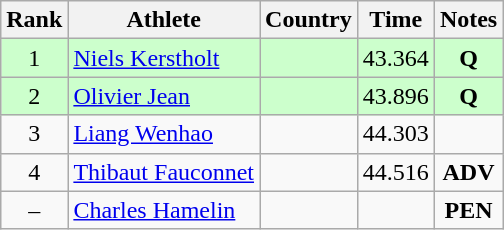<table class="wikitable sortable" style="text-align:center">
<tr>
<th>Rank</th>
<th>Athlete</th>
<th>Country</th>
<th>Time</th>
<th>Notes</th>
</tr>
<tr bgcolor="#ccffcc">
<td>1</td>
<td align=left><a href='#'>Niels Kerstholt</a></td>
<td align=left></td>
<td>43.364</td>
<td><strong>Q</strong></td>
</tr>
<tr bgcolor="#ccffcc">
<td>2</td>
<td align=left><a href='#'>Olivier Jean</a></td>
<td align=left></td>
<td>43.896</td>
<td><strong>Q</strong></td>
</tr>
<tr>
<td>3</td>
<td align=left><a href='#'>Liang Wenhao</a></td>
<td align=left></td>
<td>44.303</td>
<td></td>
</tr>
<tr>
<td>4</td>
<td align=left><a href='#'>Thibaut Fauconnet</a></td>
<td align=left></td>
<td>44.516</td>
<td><strong>ADV</strong></td>
</tr>
<tr>
<td>–</td>
<td align=left><a href='#'>Charles Hamelin</a></td>
<td align=left></td>
<td></td>
<td><strong>PEN</strong></td>
</tr>
</table>
